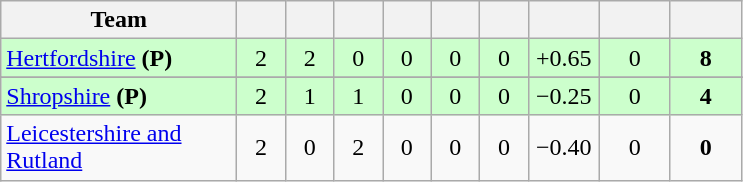<table class="wikitable" style="text-align:center">
<tr>
<th width="150">Team</th>
<th width="25"></th>
<th width="25"></th>
<th width="25"></th>
<th width="25"></th>
<th width="25"></th>
<th width="25"></th>
<th width="40"></th>
<th width="40"></th>
<th width="40"></th>
</tr>
<tr style="background:#cfc">
<td style="text-align:left"><a href='#'>Hertfordshire</a> <strong>(P)</strong></td>
<td>2</td>
<td>2</td>
<td>0</td>
<td>0</td>
<td>0</td>
<td>0</td>
<td>+0.65</td>
<td>0</td>
<td><strong>8</strong></td>
</tr>
<tr>
</tr>
<tr style="background:#cfc">
<td style="text-align:left"><a href='#'>Shropshire</a> <strong>(P)</strong></td>
<td>2</td>
<td>1</td>
<td>1</td>
<td>0</td>
<td>0</td>
<td>0</td>
<td>−0.25</td>
<td>0</td>
<td><strong>4</strong></td>
</tr>
<tr>
<td style="text-align:left"><a href='#'>Leicestershire and Rutland</a></td>
<td>2</td>
<td>0</td>
<td>2</td>
<td>0</td>
<td>0</td>
<td>0</td>
<td>−0.40</td>
<td>0</td>
<td><strong>0</strong></td>
</tr>
</table>
